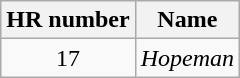<table class="wikitable">
<tr>
<th>HR number</th>
<th>Name</th>
</tr>
<tr>
<td style="text-align: center;">17</td>
<td><em>Hopeman</em></td>
</tr>
</table>
